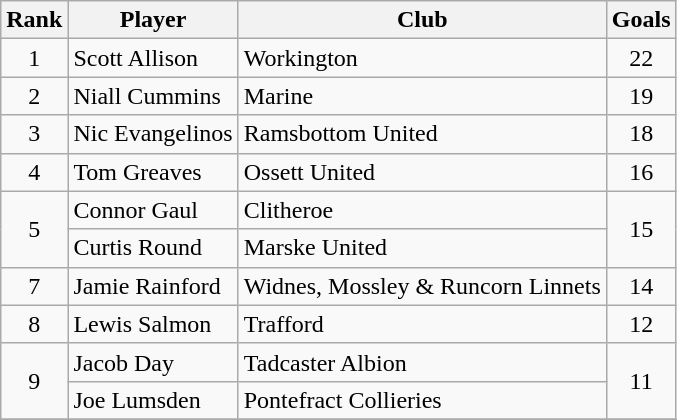<table class="wikitable" style="text-align:center">
<tr>
<th>Rank</th>
<th>Player</th>
<th>Club</th>
<th>Goals</th>
</tr>
<tr>
<td rowspan="1">1</td>
<td align="left"> Scott Allison</td>
<td align="left">Workington</td>
<td rowspan="1">22</td>
</tr>
<tr>
<td rowspan="1">2</td>
<td align="left"> Niall Cummins</td>
<td align="left">Marine</td>
<td rowspan="1">19</td>
</tr>
<tr>
<td rowspan="1">3</td>
<td align="left"> Nic Evangelinos</td>
<td align="left">Ramsbottom United</td>
<td rowspan="1">18</td>
</tr>
<tr>
<td rowspan="1">4</td>
<td align="left"> Tom Greaves</td>
<td align="left">Ossett United</td>
<td rowspan="1">16</td>
</tr>
<tr>
<td rowspan="2">5</td>
<td align="left"> Connor Gaul</td>
<td align="left">Clitheroe</td>
<td rowspan="2">15</td>
</tr>
<tr>
<td align="left"> Curtis Round</td>
<td align="left">Marske United</td>
</tr>
<tr>
<td rowspan="1">7</td>
<td align="left"> Jamie Rainford</td>
<td align="left">Widnes, Mossley & Runcorn Linnets</td>
<td rowspan="1">14</td>
</tr>
<tr>
<td rowspan="1">8</td>
<td align="left"> Lewis Salmon</td>
<td align="left">Trafford</td>
<td rowspan="1">12</td>
</tr>
<tr>
<td rowspan="2">9</td>
<td align="left"> Jacob Day</td>
<td align="left">Tadcaster Albion</td>
<td rowspan="2">11</td>
</tr>
<tr>
<td align="left"> Joe Lumsden</td>
<td align="left">Pontefract Collieries</td>
</tr>
<tr>
</tr>
</table>
